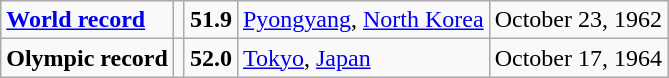<table class="wikitable">
<tr>
<td><strong><a href='#'>World record</a></strong></td>
<td></td>
<td><strong>51.9</strong></td>
<td><a href='#'>Pyongyang</a>, <a href='#'>North Korea</a></td>
<td>October 23, 1962</td>
</tr>
<tr>
<td><strong>Olympic record</strong></td>
<td></td>
<td><strong>52.0</strong></td>
<td><a href='#'>Tokyo</a>, <a href='#'>Japan</a></td>
<td>October 17, 1964</td>
</tr>
</table>
